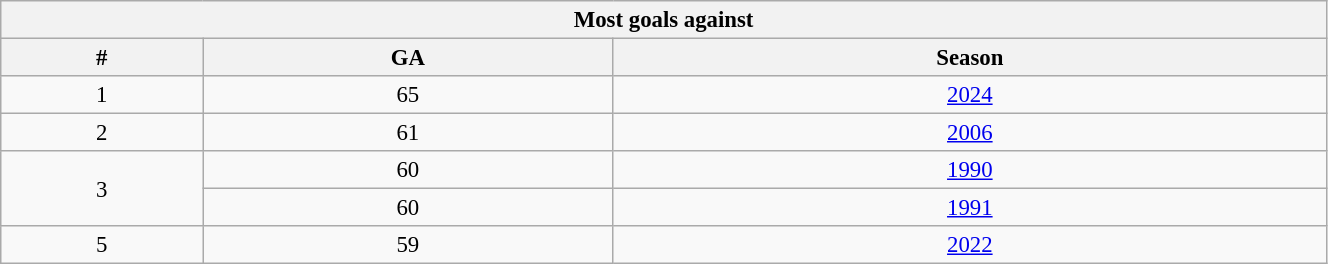<table class="wikitable" style="text-align: center; font-size: 95%" width="70%">
<tr>
<th colspan="3">Most goals against</th>
</tr>
<tr>
<th>#</th>
<th>GA</th>
<th>Season</th>
</tr>
<tr>
<td>1</td>
<td>65</td>
<td><a href='#'>2024</a></td>
</tr>
<tr>
<td>2</td>
<td>61</td>
<td><a href='#'>2006</a></td>
</tr>
<tr>
<td rowspan="2">3</td>
<td>60</td>
<td><a href='#'>1990</a></td>
</tr>
<tr>
<td>60</td>
<td><a href='#'>1991</a></td>
</tr>
<tr>
<td>5</td>
<td>59</td>
<td><a href='#'>2022</a></td>
</tr>
</table>
